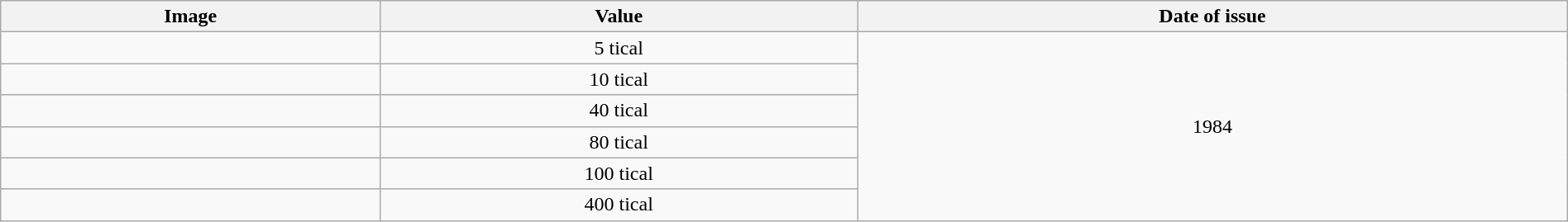<table class="wikitable" style="width:100%; text-align: center">
<tr>
<th>Image</th>
<th>Value</th>
<th>Date of issue</th>
</tr>
<tr>
<td></td>
<td>5 tical</td>
<td rowspan="6">1984</td>
</tr>
<tr>
<td></td>
<td>10 tical</td>
</tr>
<tr>
<td></td>
<td>40 tical</td>
</tr>
<tr>
<td></td>
<td>80 tical</td>
</tr>
<tr>
<td></td>
<td>100 tical</td>
</tr>
<tr>
<td></td>
<td>400 tical</td>
</tr>
</table>
